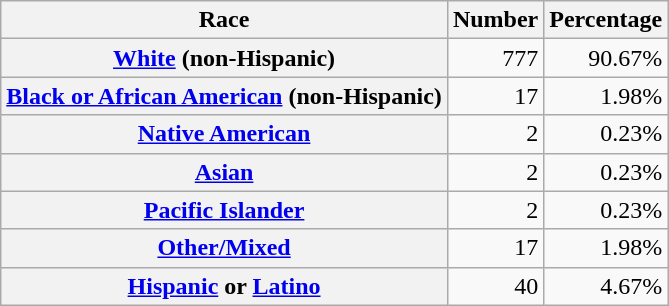<table class="wikitable" style="text-align:right">
<tr>
<th scope="col">Race</th>
<th scope="col">Number</th>
<th scope="col">Percentage</th>
</tr>
<tr>
<th scope="row"><a href='#'>White</a> (non-Hispanic)</th>
<td>777</td>
<td>90.67%</td>
</tr>
<tr>
<th scope="row"><a href='#'>Black or African American</a> (non-Hispanic)</th>
<td>17</td>
<td>1.98%</td>
</tr>
<tr>
<th scope="row"><a href='#'>Native American</a></th>
<td>2</td>
<td>0.23%</td>
</tr>
<tr>
<th scope="row"><a href='#'>Asian</a></th>
<td>2</td>
<td>0.23%</td>
</tr>
<tr>
<th scope="row"><a href='#'>Pacific Islander</a></th>
<td>2</td>
<td>0.23%</td>
</tr>
<tr>
<th scope="row"><a href='#'>Other/Mixed</a></th>
<td>17</td>
<td>1.98%</td>
</tr>
<tr>
<th scope="row"><a href='#'>Hispanic</a> or <a href='#'>Latino</a></th>
<td>40</td>
<td>4.67%</td>
</tr>
</table>
